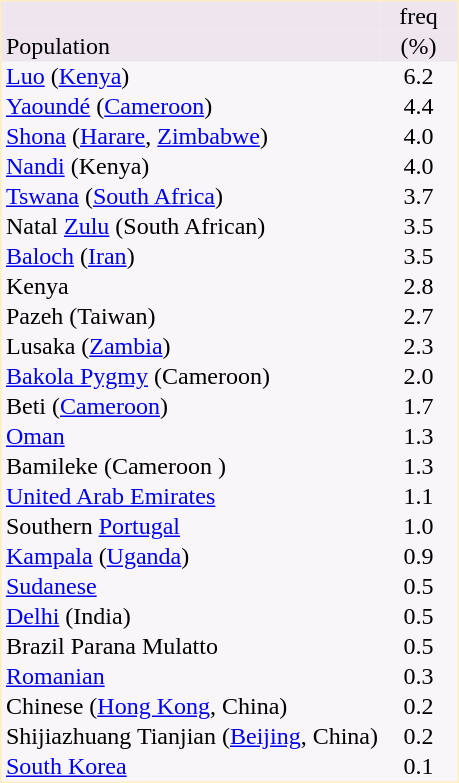<table border="0" cellspacing="0" cellpadding="1" align="left" style="text-align:center; margin-right: 3em;  border:1px #ffeebb solid; background:#f8f6f8; ">
<tr style="background:#efe5ef">
<td></td>
<td></td>
<td>freq</td>
</tr>
<tr style="background:#eee5ef">
<td></td>
<td align="left">Population</td>
<td style="width:50px">(%)</td>
</tr>
<tr>
<td></td>
<td align="left"><a href='#'>Luo</a> (<a href='#'>Kenya</a>)</td>
<td>6.2</td>
</tr>
<tr>
<td></td>
<td align="left"><a href='#'>Yaoundé</a> (<a href='#'>Cameroon</a>)</td>
<td>4.4</td>
</tr>
<tr>
<td></td>
<td align="left"><a href='#'>Shona</a> (<a href='#'>Harare</a>, <a href='#'>Zimbabwe</a>)</td>
<td>4.0</td>
</tr>
<tr>
<td></td>
<td align="left"><a href='#'>Nandi</a> (Kenya)</td>
<td>4.0</td>
</tr>
<tr>
<td></td>
<td align="left"><a href='#'>Tswana</a> (<a href='#'>South Africa</a>)</td>
<td>3.7</td>
</tr>
<tr>
<td></td>
<td align="left">Natal <a href='#'>Zulu</a> (South African)</td>
<td>3.5</td>
</tr>
<tr>
<td></td>
<td align="left"><a href='#'>Baloch</a> (<a href='#'>Iran</a>)</td>
<td>3.5</td>
</tr>
<tr>
<td></td>
<td align="left">Kenya</td>
<td>2.8</td>
</tr>
<tr>
<td></td>
<td align="left">Pazeh (Taiwan)</td>
<td>2.7</td>
</tr>
<tr>
<td></td>
<td align="left">Lusaka (<a href='#'>Zambia</a>)</td>
<td>2.3</td>
</tr>
<tr>
<td></td>
<td align="left"><a href='#'>Bakola Pygmy</a> (Cameroon)</td>
<td>2.0</td>
</tr>
<tr>
<td></td>
<td align="left">Beti (<a href='#'>Cameroon</a>)</td>
<td>1.7</td>
</tr>
<tr>
<td></td>
<td align="left"><a href='#'>Oman</a></td>
<td>1.3</td>
</tr>
<tr>
<td></td>
<td align="left">Bamileke (Cameroon )</td>
<td>1.3</td>
</tr>
<tr>
<td></td>
<td align="left"><a href='#'>United Arab Emirates</a></td>
<td>1.1</td>
</tr>
<tr>
<td></td>
<td align="left">Southern <a href='#'>Portugal</a></td>
<td>1.0</td>
</tr>
<tr>
<td></td>
<td align="left"><a href='#'>Kampala</a> (<a href='#'>Uganda</a>)</td>
<td>0.9</td>
</tr>
<tr>
<td></td>
<td align="left"><a href='#'>Sudanese</a></td>
<td>0.5</td>
</tr>
<tr>
<td></td>
<td align="left"><a href='#'>Delhi</a> (India)</td>
<td>0.5</td>
</tr>
<tr>
<td></td>
<td align="left">Brazil Parana Mulatto</td>
<td>0.5</td>
</tr>
<tr>
<td></td>
<td align="left"><a href='#'>Romanian</a></td>
<td>0.3</td>
</tr>
<tr>
<td></td>
<td align="left">Chinese (<a href='#'>Hong Kong</a>, China)</td>
<td>0.2</td>
</tr>
<tr>
<td></td>
<td align="left">Shijiazhuang Tianjian (<a href='#'>Beijing</a>, China)</td>
<td>0.2</td>
</tr>
<tr>
<td></td>
<td align="left"><a href='#'>South Korea</a></td>
<td>0.1</td>
</tr>
</table>
